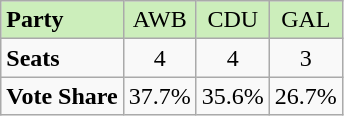<table class="wikitable" style="text-align:center">
<tr style="background:#ceb">
<td align=left><strong>Party</strong></td>
<td>AWB</td>
<td>CDU</td>
<td>GAL</td>
</tr>
<tr>
<td align=left><strong>Seats</strong></td>
<td>4</td>
<td>4</td>
<td>3</td>
</tr>
<tr>
<td><strong>Vote Share</strong></td>
<td>37.7%</td>
<td>35.6%</td>
<td>26.7%</td>
</tr>
</table>
